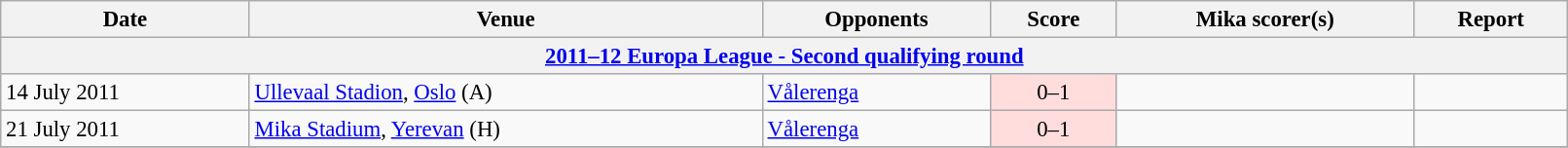<table class="wikitable" width=85%; style="text-align: left; font-size:95%;">
<tr>
<th>Date</th>
<th>Venue</th>
<th>Opponents</th>
<th>Score</th>
<th>Mika scorer(s)</th>
<th>Report</th>
</tr>
<tr>
<th colspan=7><a href='#'>2011–12 Europa League - Second qualifying round</a></th>
</tr>
<tr>
<td>14 July 2011</td>
<td><a href='#'>Ullevaal Stadion</a>, <a href='#'>Oslo</a> (A)</td>
<td> <a href='#'>Vålerenga</a></td>
<td align=center bgcolor=ffdddd>0–1</td>
<td></td>
<td></td>
</tr>
<tr>
<td>21 July 2011</td>
<td><a href='#'>Mika Stadium</a>, <a href='#'>Yerevan</a> (H)</td>
<td> <a href='#'>Vålerenga</a></td>
<td align=center bgcolor=ffdddd>0–1</td>
<td></td>
<td></td>
</tr>
<tr>
</tr>
</table>
